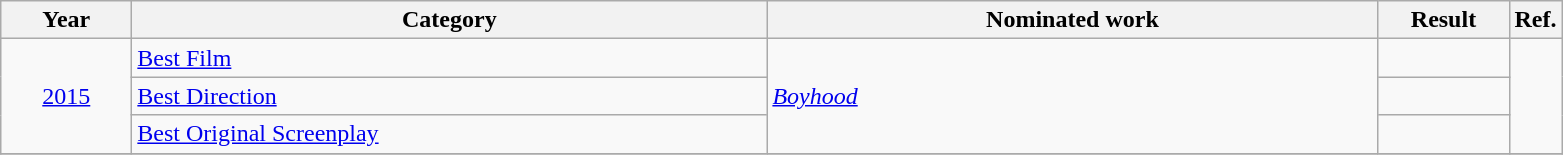<table class="wikitable">
<tr>
<th scope="col" style="width:5em;">Year</th>
<th scope="col" style="width:26em;">Category</th>
<th scope="col" style="width:25em;">Nominated work</th>
<th scope="col" style="width:5em;">Result</th>
<th>Ref.</th>
</tr>
<tr>
<td rowspan="3" style="text-align:center;" ,><a href='#'>2015</a></td>
<td><a href='#'>Best Film</a></td>
<td rowspan="3"><em><a href='#'>Boyhood</a></em></td>
<td></td>
<td rowspan="3"></td>
</tr>
<tr>
<td><a href='#'>Best Direction</a></td>
<td></td>
</tr>
<tr>
<td><a href='#'>Best Original Screenplay</a></td>
<td></td>
</tr>
<tr>
</tr>
</table>
